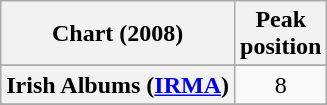<table class="wikitable sortable plainrowheaders" style="text-align:center">
<tr>
<th scope="col">Chart (2008)</th>
<th scope="col">Peak<br> position</th>
</tr>
<tr>
</tr>
<tr>
</tr>
<tr>
</tr>
<tr>
</tr>
<tr>
</tr>
<tr>
</tr>
<tr>
</tr>
<tr>
</tr>
<tr>
</tr>
<tr>
<th scope="row">Irish Albums (<a href='#'>IRMA</a>)</th>
<td style="text-align:center">8</td>
</tr>
<tr>
</tr>
<tr>
</tr>
<tr>
</tr>
<tr>
</tr>
<tr>
</tr>
<tr>
</tr>
<tr>
</tr>
<tr>
</tr>
<tr>
</tr>
<tr>
</tr>
<tr>
</tr>
</table>
